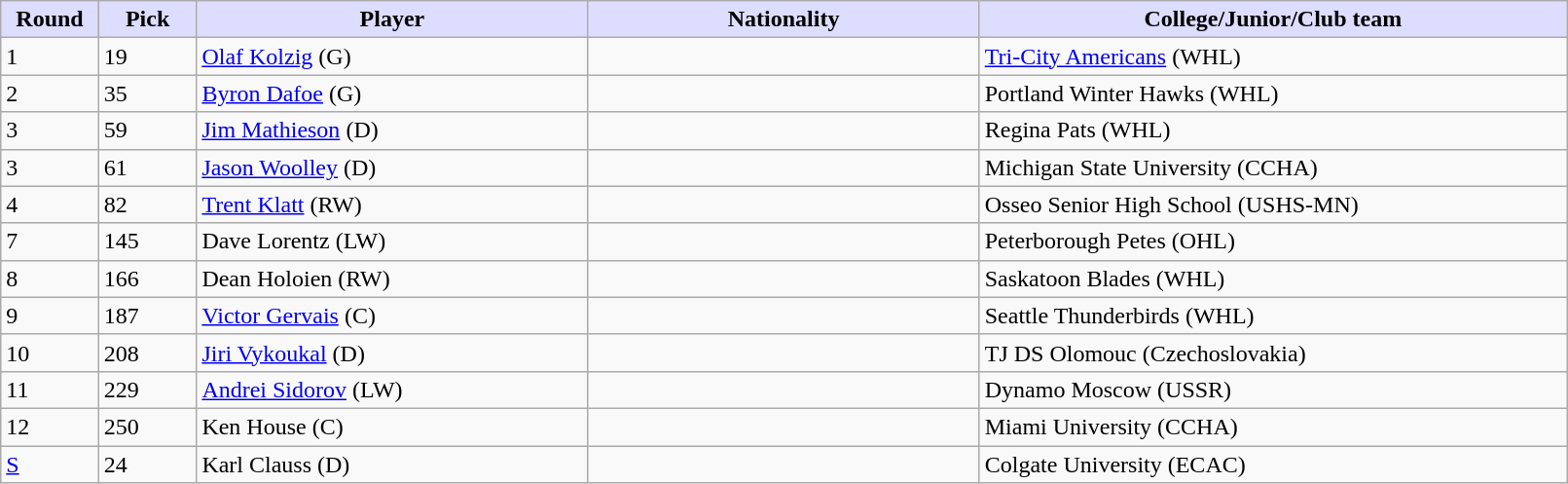<table class="wikitable">
<tr>
<th style="background:#ddf; width:5%;">Round</th>
<th style="background:#ddf; width:5%;">Pick</th>
<th style="background:#ddf; width:20%;">Player</th>
<th style="background:#ddf; width:20%;">Nationality</th>
<th style="background:#ddf; width:30%;">College/Junior/Club team</th>
</tr>
<tr>
<td>1</td>
<td>19</td>
<td><a href='#'>Olaf Kolzig</a> (G)</td>
<td></td>
<td><a href='#'>Tri-City Americans</a> (WHL)</td>
</tr>
<tr>
<td>2</td>
<td>35</td>
<td><a href='#'>Byron Dafoe</a> (G)</td>
<td></td>
<td>Portland Winter Hawks (WHL)</td>
</tr>
<tr>
<td>3</td>
<td>59</td>
<td><a href='#'>Jim Mathieson</a> (D)</td>
<td></td>
<td>Regina Pats (WHL)</td>
</tr>
<tr>
<td>3</td>
<td>61</td>
<td><a href='#'>Jason Woolley</a> (D)</td>
<td></td>
<td>Michigan State University (CCHA)</td>
</tr>
<tr>
<td>4</td>
<td>82</td>
<td><a href='#'>Trent Klatt</a> (RW)</td>
<td></td>
<td>Osseo Senior High School (USHS-MN)</td>
</tr>
<tr>
<td>7</td>
<td>145</td>
<td>Dave Lorentz (LW)</td>
<td></td>
<td>Peterborough Petes (OHL)</td>
</tr>
<tr>
<td>8</td>
<td>166</td>
<td>Dean Holoien (RW)</td>
<td></td>
<td>Saskatoon Blades (WHL)</td>
</tr>
<tr>
<td>9</td>
<td>187</td>
<td><a href='#'>Victor Gervais</a> (C)</td>
<td></td>
<td>Seattle Thunderbirds (WHL)</td>
</tr>
<tr>
<td>10</td>
<td>208</td>
<td><a href='#'>Jiri Vykoukal</a> (D)</td>
<td></td>
<td>TJ DS Olomouc (Czechoslovakia)</td>
</tr>
<tr>
<td>11</td>
<td>229</td>
<td><a href='#'>Andrei Sidorov</a> (LW)</td>
<td></td>
<td>Dynamo Moscow (USSR)</td>
</tr>
<tr>
<td>12</td>
<td>250</td>
<td>Ken House (C)</td>
<td></td>
<td>Miami University (CCHA)</td>
</tr>
<tr>
<td><a href='#'>S</a></td>
<td>24</td>
<td>Karl Clauss (D)</td>
<td></td>
<td>Colgate University (ECAC)</td>
</tr>
</table>
